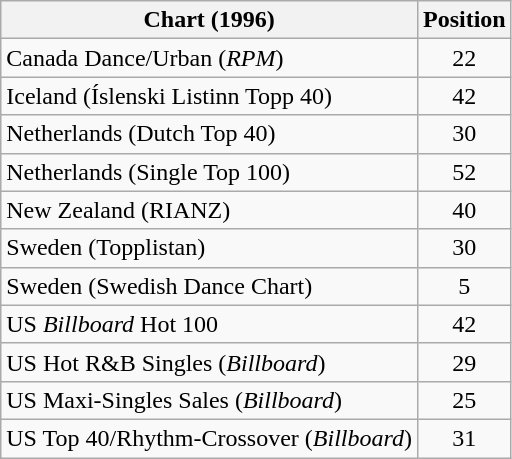<table class="wikitable sortable">
<tr>
<th>Chart (1996)</th>
<th>Position</th>
</tr>
<tr>
<td>Canada Dance/Urban (<em>RPM</em>)</td>
<td align="center">22</td>
</tr>
<tr>
<td>Iceland (Íslenski Listinn Topp 40)</td>
<td align="center">42</td>
</tr>
<tr>
<td>Netherlands (Dutch Top 40)</td>
<td align="center">30</td>
</tr>
<tr>
<td>Netherlands (Single Top 100)</td>
<td align="center">52</td>
</tr>
<tr>
<td>New Zealand (RIANZ)</td>
<td align="center">40</td>
</tr>
<tr>
<td>Sweden (Topplistan)</td>
<td align="center">30</td>
</tr>
<tr>
<td>Sweden (Swedish Dance Chart)</td>
<td align="center">5</td>
</tr>
<tr>
<td>US <em>Billboard</em> Hot 100</td>
<td align="center">42</td>
</tr>
<tr>
<td>US Hot R&B Singles (<em>Billboard</em>)</td>
<td align="center">29</td>
</tr>
<tr>
<td>US Maxi-Singles Sales (<em>Billboard</em>)</td>
<td align="center">25</td>
</tr>
<tr>
<td>US Top 40/Rhythm-Crossover (<em>Billboard</em>)</td>
<td align="center">31</td>
</tr>
</table>
